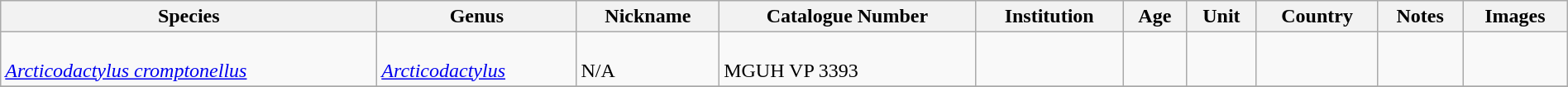<table class="wikitable sortable" align="center" width="100%">
<tr>
<th>Species</th>
<th>Genus</th>
<th>Nickname</th>
<th>Catalogue Number</th>
<th>Institution</th>
<th>Age</th>
<th>Unit</th>
<th>Country</th>
<th>Notes</th>
<th>Images</th>
</tr>
<tr>
<td><br><em><a href='#'>Arcticodactylus cromptonellus</a></em></td>
<td><br><em><a href='#'>Arcticodactylus</a></em></td>
<td><br>N/A</td>
<td><br>MGUH VP 3393</td>
<td></td>
<td></td>
<td></td>
<td></td>
<td></td>
<td><br></td>
</tr>
<tr>
</tr>
</table>
